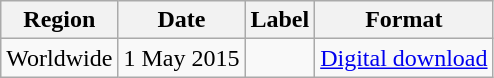<table class=wikitable>
<tr>
<th>Region</th>
<th>Date</th>
<th>Label</th>
<th>Format</th>
</tr>
<tr>
<td>Worldwide</td>
<td>1 May 2015</td>
<td></td>
<td><a href='#'>Digital download</a></td>
</tr>
</table>
